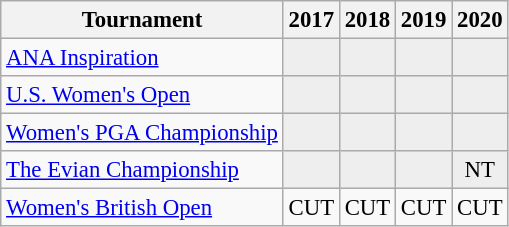<table class="wikitable" style="font-size:95%;text-align:center;">
<tr>
<th>Tournament</th>
<th>2017</th>
<th>2018</th>
<th>2019</th>
<th>2020</th>
</tr>
<tr>
<td align=left><a href='#'>ANA Inspiration</a></td>
<td style="background:#eeeeee;"></td>
<td style="background:#eeeeee;"></td>
<td style="background:#eeeeee;"></td>
<td style="background:#eeeeee;"></td>
</tr>
<tr>
<td align=left><a href='#'>U.S. Women's Open</a></td>
<td style="background:#eeeeee;"></td>
<td style="background:#eeeeee;"></td>
<td style="background:#eeeeee;"></td>
<td style="background:#eeeeee;"></td>
</tr>
<tr>
<td align=left><a href='#'>Women's PGA Championship</a></td>
<td style="background:#eeeeee;"></td>
<td style="background:#eeeeee;"></td>
<td style="background:#eeeeee;"></td>
<td style="background:#eeeeee;"></td>
</tr>
<tr>
<td align=left><a href='#'>The Evian Championship</a></td>
<td style="background:#eeeeee;"></td>
<td style="background:#eeeeee;"></td>
<td style="background:#eeeeee;"></td>
<td style="background:#eeeeee;">NT</td>
</tr>
<tr>
<td align=left><a href='#'>Women's British Open</a></td>
<td>CUT</td>
<td>CUT</td>
<td>CUT</td>
<td>CUT</td>
</tr>
</table>
